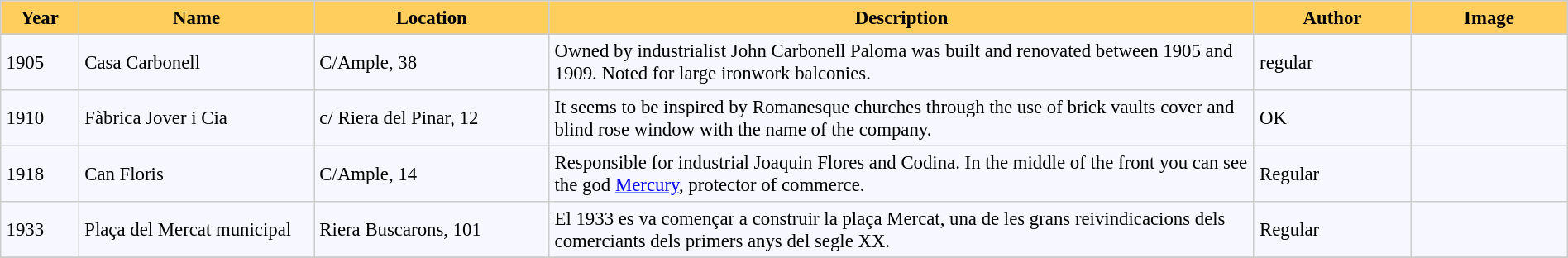<table bgcolor="#f7f8ff" cellpadding="4" cellspacing="0" border="1" style="font-size: 95%; border: #cccccc solid 1px; border-collapse: collapse;">
<tr>
<th width="5%" style="background:#ffce5d;">Year</th>
<th width="15%" style="background:#ffce5d;">Name</th>
<th width="15%" style="background:#ffce5d;">Location</th>
<th width="45%" style="background:#ffce5d;">Description</th>
<th width="10%" style="background:#ffce5d;">Author</th>
<th width="10%" style="background:#ffce5d;">Image</th>
</tr>
<tr ---->
</tr>
<tr>
<td>1905</td>
<td>Casa Carbonell</td>
<td>C/Ample, 38</td>
<td>Owned by industrialist John Carbonell Paloma was built and renovated between 1905 and 1909. Noted for large ironwork balconies.</td>
<td>regular</td>
<td></td>
</tr>
<tr>
<td>1910</td>
<td>Fàbrica Jover i Cia</td>
<td>c/ Riera del Pinar, 12</td>
<td>It seems to be inspired by Romanesque churches through the use of brick vaults cover and blind rose window with the name of the company.</td>
<td>OK</td>
<td></td>
</tr>
<tr>
<td>1918</td>
<td>Can Floris</td>
<td>C/Ample, 14</td>
<td>Responsible for industrial Joaquin Flores and Codina. In the middle of the front you can see the god <a href='#'>Mercury</a>, protector of commerce.</td>
<td>Regular</td>
<td></td>
</tr>
<tr>
<td>1933</td>
<td>Plaça del Mercat municipal</td>
<td>Riera Buscarons, 101</td>
<td>El 1933 es va començar a construir la plaça Mercat, una de les grans reivindicacions dels comerciants dels primers anys del segle XX.</td>
<td>Regular</td>
<td></td>
</tr>
<tr>
</tr>
</table>
